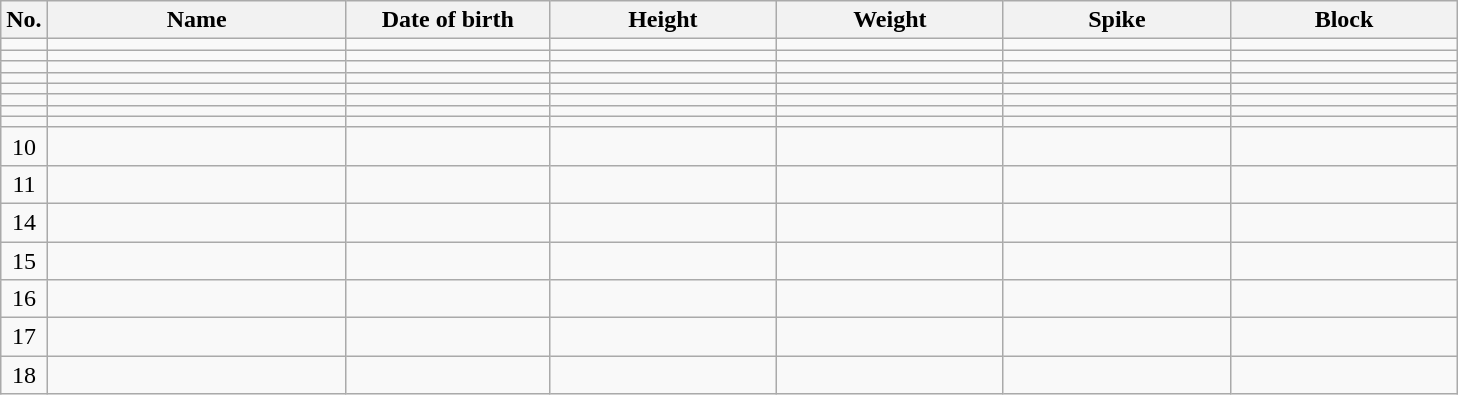<table class="wikitable sortable" style="font-size:100%; text-align:center;">
<tr>
<th>No.</th>
<th style="width:12em">Name</th>
<th style="width:8em">Date of birth</th>
<th style="width:9em">Height</th>
<th style="width:9em">Weight</th>
<th style="width:9em">Spike</th>
<th style="width:9em">Block</th>
</tr>
<tr>
<td></td>
<td align=left> </td>
<td align=right></td>
<td></td>
<td></td>
<td></td>
<td></td>
</tr>
<tr>
<td></td>
<td align=left> </td>
<td align=right></td>
<td></td>
<td></td>
<td></td>
<td></td>
</tr>
<tr>
<td></td>
<td align=left> </td>
<td align=right></td>
<td></td>
<td></td>
<td></td>
<td></td>
</tr>
<tr>
<td></td>
<td align=left> </td>
<td align=right></td>
<td></td>
<td></td>
<td></td>
<td></td>
</tr>
<tr>
<td></td>
<td align=left> </td>
<td align=right></td>
<td></td>
<td></td>
<td></td>
<td></td>
</tr>
<tr>
<td></td>
<td align=left> </td>
<td align=right></td>
<td></td>
<td></td>
<td></td>
<td></td>
</tr>
<tr>
<td></td>
<td align=left> </td>
<td align=right></td>
<td></td>
<td></td>
<td></td>
<td></td>
</tr>
<tr>
<td></td>
<td align=left> </td>
<td align=right></td>
<td></td>
<td></td>
<td></td>
<td></td>
</tr>
<tr>
<td>10</td>
<td align=left> </td>
<td align=right></td>
<td></td>
<td></td>
<td></td>
<td></td>
</tr>
<tr>
<td>11</td>
<td align=left> </td>
<td align=right></td>
<td></td>
<td></td>
<td></td>
<td></td>
</tr>
<tr>
<td>14</td>
<td align=left> </td>
<td align=right></td>
<td></td>
<td></td>
<td></td>
<td></td>
</tr>
<tr>
<td>15</td>
<td align=left> </td>
<td align=right></td>
<td></td>
<td></td>
<td></td>
<td></td>
</tr>
<tr>
<td>16</td>
<td align=left> </td>
<td align=right></td>
<td></td>
<td></td>
<td></td>
<td></td>
</tr>
<tr>
<td>17</td>
<td align=left> </td>
<td align=right></td>
<td></td>
<td></td>
<td></td>
<td></td>
</tr>
<tr>
<td>18</td>
<td align=left> </td>
<td align=right></td>
<td></td>
<td></td>
<td></td>
<td></td>
</tr>
</table>
